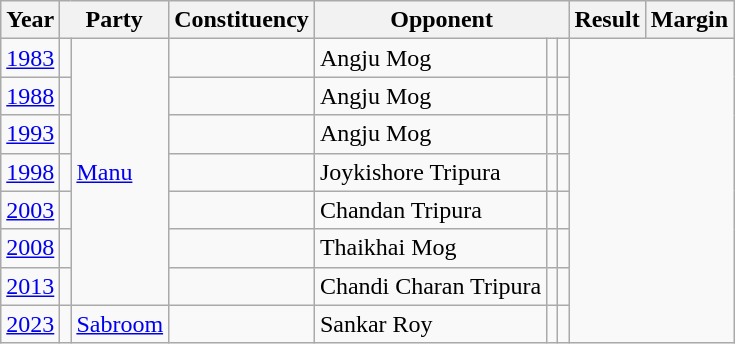<table class="sortable wikitable">
<tr>
<th>Year</th>
<th colspan = "2">Party</th>
<th>Constituency</th>
<th colspan = "3">Opponent</th>
<th>Result</th>
<th>Margin</th>
</tr>
<tr>
<td><a href='#'>1983</a></td>
<td></td>
<td rowspan = "7"><a href='#'>Manu</a></td>
<td></td>
<td>Angju Mog</td>
<td></td>
<td></td>
</tr>
<tr>
<td><a href='#'>1988</a></td>
<td></td>
<td></td>
<td>Angju Mog</td>
<td></td>
<td></td>
</tr>
<tr>
<td><a href='#'>1993</a></td>
<td></td>
<td></td>
<td>Angju Mog</td>
<td></td>
<td></td>
</tr>
<tr>
<td><a href='#'>1998</a></td>
<td></td>
<td></td>
<td>Joykishore Tripura</td>
<td></td>
<td></td>
</tr>
<tr>
<td><a href='#'>2003</a></td>
<td></td>
<td></td>
<td>Chandan Tripura</td>
<td></td>
<td></td>
</tr>
<tr>
<td><a href='#'>2008</a></td>
<td></td>
<td></td>
<td>Thaikhai Mog</td>
<td></td>
<td></td>
</tr>
<tr>
<td><a href='#'>2013</a></td>
<td></td>
<td></td>
<td>Chandi Charan Tripura</td>
<td></td>
<td></td>
</tr>
<tr>
<td><a href='#'>2023</a></td>
<td></td>
<td><a href='#'>Sabroom</a></td>
<td></td>
<td>Sankar Roy</td>
<td></td>
<td></td>
</tr>
</table>
